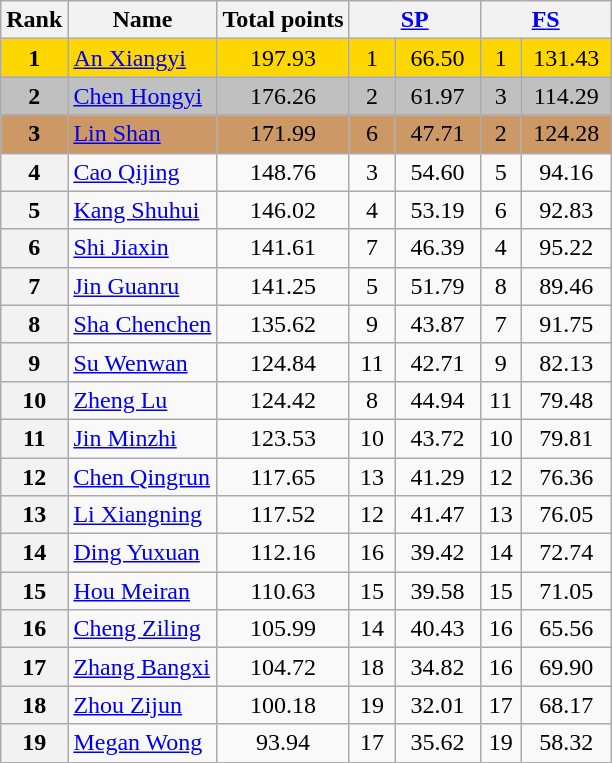<table class="wikitable sortable">
<tr>
<th>Rank</th>
<th>Name</th>
<th>Total points</th>
<th colspan="2" width="80px" align="center"><a href='#'>SP</a></th>
<th colspan="2" width="80px" align="center"><a href='#'>FS</a></th>
</tr>
<tr bgcolor="gold">
<td align="center" bgcolor="gold"><strong>1</strong></td>
<td><a href='#'>An Xiangyi</a></td>
<td align="center">197.93</td>
<td align="center">1</td>
<td align="center">66.50</td>
<td align="center">1</td>
<td align="center">131.43</td>
</tr>
<tr bgcolor="silver">
<td align="center" bgcolor="silver"><strong>2</strong></td>
<td><a href='#'>Chen Hongyi</a></td>
<td align="center">176.26</td>
<td align="center">2</td>
<td align="center">61.97</td>
<td align="center">3</td>
<td align="center">114.29</td>
</tr>
<tr bgcolor="cc9966">
<td align="center" bgcolor="cc9966"><strong>3</strong></td>
<td><a href='#'>Lin Shan</a></td>
<td align="center">171.99</td>
<td align="center">6</td>
<td align="center">47.71</td>
<td align="center">2</td>
<td align="center">124.28</td>
</tr>
<tr>
<th>4</th>
<td><a href='#'>Cao Qijing</a></td>
<td align="center">148.76</td>
<td align="center">3</td>
<td align="center">54.60</td>
<td align="center">5</td>
<td align="center">94.16</td>
</tr>
<tr>
<th>5</th>
<td><a href='#'>Kang Shuhui</a></td>
<td align="center">146.02</td>
<td align="center">4</td>
<td align="center">53.19</td>
<td align="center">6</td>
<td align="center">92.83</td>
</tr>
<tr>
<th>6</th>
<td><a href='#'>Shi Jiaxin</a></td>
<td align="center">141.61</td>
<td align="center">7</td>
<td align="center">46.39</td>
<td align="center">4</td>
<td align="center">95.22</td>
</tr>
<tr>
<th>7</th>
<td><a href='#'>Jin Guanru</a></td>
<td align="center">141.25</td>
<td align="center">5</td>
<td align="center">51.79</td>
<td align="center">8</td>
<td align="center">89.46</td>
</tr>
<tr>
<th>8</th>
<td><a href='#'>Sha Chenchen</a></td>
<td align="center">135.62</td>
<td align="center">9</td>
<td align="center">43.87</td>
<td align="center">7</td>
<td align="center">91.75</td>
</tr>
<tr>
<th>9</th>
<td><a href='#'>Su Wenwan</a></td>
<td align="center">124.84</td>
<td align="center">11</td>
<td align="center">42.71</td>
<td align="center">9</td>
<td align="center">82.13</td>
</tr>
<tr>
<th>10</th>
<td><a href='#'>Zheng Lu</a></td>
<td align="center">124.42</td>
<td align="center">8</td>
<td align="center">44.94</td>
<td align="center">11</td>
<td align="center">79.48</td>
</tr>
<tr>
<th>11</th>
<td><a href='#'>Jin Minzhi</a></td>
<td align="center">123.53</td>
<td align="center">10</td>
<td align="center">43.72</td>
<td align="center">10</td>
<td align="center">79.81</td>
</tr>
<tr>
<th>12</th>
<td><a href='#'>Chen Qingrun</a></td>
<td align="center">117.65</td>
<td align="center">13</td>
<td align="center">41.29</td>
<td align="center">12</td>
<td align="center">76.36</td>
</tr>
<tr>
<th>13</th>
<td><a href='#'>Li Xiangning</a></td>
<td align="center">117.52</td>
<td align="center">12</td>
<td align="center">41.47</td>
<td align="center">13</td>
<td align="center">76.05</td>
</tr>
<tr>
<th>14</th>
<td><a href='#'>Ding Yuxuan</a></td>
<td align="center">112.16</td>
<td align="center">16</td>
<td align="center">39.42</td>
<td align="center">14</td>
<td align="center">72.74</td>
</tr>
<tr>
<th>15</th>
<td><a href='#'>Hou Meiran</a></td>
<td align="center">110.63</td>
<td align="center">15</td>
<td align="center">39.58</td>
<td align="center">15</td>
<td align="center">71.05</td>
</tr>
<tr>
<th>16</th>
<td><a href='#'>Cheng Ziling</a></td>
<td align="center">105.99</td>
<td align="center">14</td>
<td align="center">40.43</td>
<td align="center">16</td>
<td align="center">65.56</td>
</tr>
<tr>
<th>17</th>
<td><a href='#'>Zhang Bangxi</a></td>
<td align="center">104.72</td>
<td align="center">18</td>
<td align="center">34.82</td>
<td align="center">16</td>
<td align="center">69.90</td>
</tr>
<tr>
<th>18</th>
<td><a href='#'>Zhou Zijun</a></td>
<td align="center">100.18</td>
<td align="center">19</td>
<td align="center">32.01</td>
<td align="center">17</td>
<td align="center">68.17</td>
</tr>
<tr>
<th>19</th>
<td><a href='#'>Megan Wong</a></td>
<td align="center">93.94</td>
<td align="center">17</td>
<td align="center">35.62</td>
<td align="center">19</td>
<td align="center">58.32</td>
</tr>
</table>
